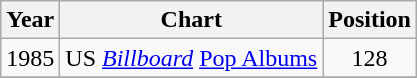<table class="wikitable">
<tr>
<th align="left">Year</th>
<th align="left">Chart</th>
<th align="left">Position</th>
</tr>
<tr>
<td>1985</td>
<td>US <em><a href='#'>Billboard</a></em> <a href='#'>Pop Albums</a></td>
<td align="center">128</td>
</tr>
<tr>
</tr>
</table>
